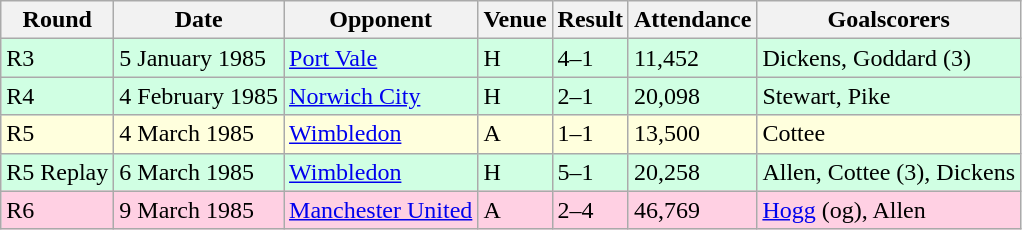<table class="wikitable">
<tr>
<th>Round</th>
<th>Date</th>
<th>Opponent</th>
<th>Venue</th>
<th>Result</th>
<th>Attendance</th>
<th>Goalscorers</th>
</tr>
<tr style="background-color: #d0ffe3;">
<td>R3</td>
<td>5 January 1985</td>
<td><a href='#'>Port Vale</a></td>
<td>H</td>
<td>4–1</td>
<td>11,452</td>
<td>Dickens, Goddard (3)</td>
</tr>
<tr style="background-color: #d0ffe3;">
<td>R4</td>
<td>4 February 1985</td>
<td><a href='#'>Norwich City</a></td>
<td>H</td>
<td>2–1</td>
<td>20,098</td>
<td>Stewart, Pike</td>
</tr>
<tr style="background-color: #ffffdd;">
<td>R5</td>
<td>4 March 1985</td>
<td><a href='#'>Wimbledon</a></td>
<td>A</td>
<td>1–1</td>
<td>13,500</td>
<td>Cottee</td>
</tr>
<tr style="background-color: #d0ffe3;">
<td>R5 Replay</td>
<td>6 March 1985</td>
<td><a href='#'>Wimbledon</a></td>
<td>H</td>
<td>5–1</td>
<td>20,258</td>
<td>Allen, Cottee (3), Dickens</td>
</tr>
<tr style="background-color: #ffd0e3;">
<td>R6</td>
<td>9 March 1985</td>
<td><a href='#'>Manchester United</a></td>
<td>A</td>
<td>2–4</td>
<td>46,769</td>
<td><a href='#'>Hogg</a> (og), Allen</td>
</tr>
</table>
